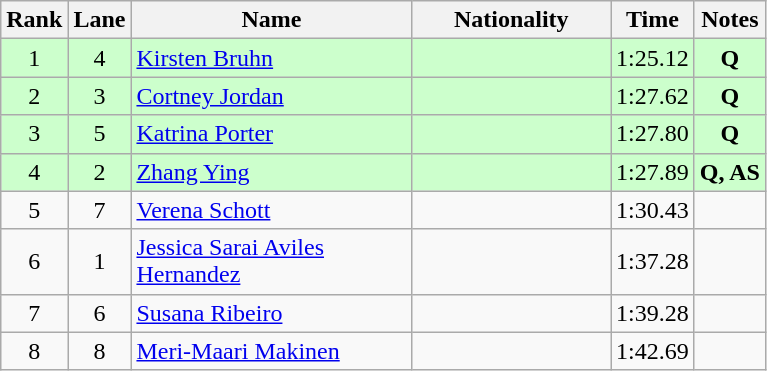<table class="wikitable sortable" style="text-align:center">
<tr>
<th>Rank</th>
<th>Lane</th>
<th style="width:180px">Name</th>
<th style="width:125px">Nationality</th>
<th>Time</th>
<th>Notes</th>
</tr>
<tr style="background:#cfc;">
<td>1</td>
<td>4</td>
<td style="text-align:left;"><a href='#'>Kirsten Bruhn</a></td>
<td style="text-align:left;"></td>
<td>1:25.12</td>
<td><strong>Q</strong></td>
</tr>
<tr style="background:#cfc;">
<td>2</td>
<td>3</td>
<td style="text-align:left;"><a href='#'>Cortney Jordan</a></td>
<td style="text-align:left;"></td>
<td>1:27.62</td>
<td><strong>Q</strong></td>
</tr>
<tr style="background:#cfc;">
<td>3</td>
<td>5</td>
<td style="text-align:left;"><a href='#'>Katrina Porter</a></td>
<td style="text-align:left;"></td>
<td>1:27.80</td>
<td><strong>Q</strong></td>
</tr>
<tr style="background:#cfc;">
<td>4</td>
<td>2</td>
<td style="text-align:left;"><a href='#'>Zhang Ying</a></td>
<td style="text-align:left;"></td>
<td>1:27.89</td>
<td><strong>Q, AS</strong></td>
</tr>
<tr>
<td>5</td>
<td>7</td>
<td style="text-align:left;"><a href='#'>Verena Schott</a></td>
<td style="text-align:left;"></td>
<td>1:30.43</td>
<td></td>
</tr>
<tr>
<td>6</td>
<td>1</td>
<td style="text-align:left;"><a href='#'>Jessica Sarai Aviles Hernandez</a></td>
<td style="text-align:left;"></td>
<td>1:37.28</td>
<td></td>
</tr>
<tr>
<td>7</td>
<td>6</td>
<td style="text-align:left;"><a href='#'>Susana Ribeiro</a></td>
<td style="text-align:left;"></td>
<td>1:39.28</td>
<td></td>
</tr>
<tr>
<td>8</td>
<td>8</td>
<td style="text-align:left;"><a href='#'>Meri-Maari Makinen</a></td>
<td style="text-align:left;"></td>
<td>1:42.69</td>
<td></td>
</tr>
</table>
